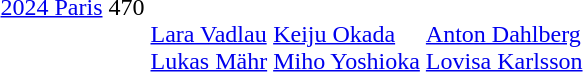<table>
<tr valign="top">
<td><a href='#'>2024 Paris</a><br></td>
<td>470</td>
<td><br><a href='#'>Lara Vadlau</a><br><a href='#'>Lukas Mähr</a></td>
<td><br><a href='#'>Keiju Okada</a><br><a href='#'>Miho Yoshioka</a></td>
<td><br><a href='#'>Anton Dahlberg</a><br><a href='#'>Lovisa Karlsson</a></td>
</tr>
</table>
